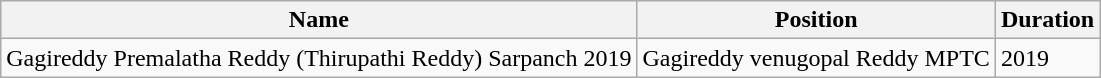<table class="wikitable">
<tr>
<th>Name</th>
<th>Position</th>
<th>Duration</th>
</tr>
<tr>
<td>Gagireddy Premalatha Reddy (Thirupathi Reddy) Sarpanch 2019</td>
<td>Gagireddy venugopal Reddy MPTC</td>
<td>2019</td>
</tr>
</table>
